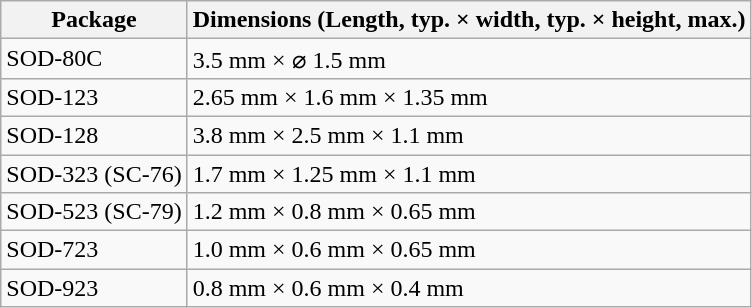<table class="wikitable">
<tr>
<th>Package</th>
<th>Dimensions (Length, typ. × width, typ. × height, max.)</th>
</tr>
<tr>
<td>SOD-80C</td>
<td>3.5 mm × ⌀ 1.5 mm</td>
</tr>
<tr>
<td>SOD-123</td>
<td>2.65 mm × 1.6 mm × 1.35 mm</td>
</tr>
<tr>
<td>SOD-128</td>
<td>3.8 mm × 2.5 mm × 1.1 mm</td>
</tr>
<tr>
<td>SOD-323 (SC-76)</td>
<td>1.7 mm × 1.25 mm × 1.1 mm</td>
</tr>
<tr>
<td>SOD-523 (SC-79)</td>
<td>1.2 mm × 0.8 mm × 0.65 mm</td>
</tr>
<tr>
<td>SOD-723</td>
<td>1.0 mm × 0.6 mm × 0.65 mm</td>
</tr>
<tr>
<td>SOD-923</td>
<td>0.8 mm × 0.6 mm × 0.4 mm</td>
</tr>
</table>
